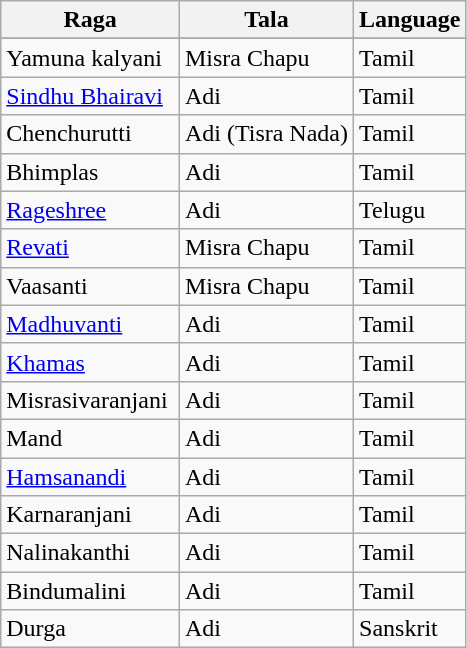<table class="wikitable">
<tr>
<th>Raga</th>
<th>Tala</th>
<th>Language</th>
</tr>
<tr>
</tr>
<tr>
<td>Yamuna kalyani  </td>
<td>Misra Chapu</td>
<td>Tamil</td>
</tr>
<tr>
<td><a href='#'>Sindhu Bhairavi</a></td>
<td>Adi</td>
<td>Tamil</td>
</tr>
<tr>
<td>Chenchurutti</td>
<td>Adi (Tisra Nada)</td>
<td>Tamil</td>
</tr>
<tr>
<td>Bhimplas</td>
<td>Adi</td>
<td>Tamil</td>
</tr>
<tr>
<td><a href='#'>Rageshree</a></td>
<td>Adi</td>
<td>Telugu</td>
</tr>
<tr>
<td><a href='#'>Revati</a></td>
<td>Misra Chapu</td>
<td>Tamil</td>
</tr>
<tr>
<td>Vaasanti</td>
<td>Misra Chapu</td>
<td>Tamil</td>
</tr>
<tr>
<td><a href='#'>Madhuvanti</a></td>
<td>Adi</td>
<td>Tamil</td>
</tr>
<tr>
<td><a href='#'>Khamas</a></td>
<td>Adi</td>
<td>Tamil</td>
</tr>
<tr>
<td>Misrasivaranjani</td>
<td>Adi</td>
<td>Tamil</td>
</tr>
<tr>
<td>Mand</td>
<td>Adi</td>
<td>Tamil</td>
</tr>
<tr>
<td><a href='#'>Hamsanandi</a></td>
<td>Adi</td>
<td>Tamil</td>
</tr>
<tr>
<td>Karnaranjani</td>
<td>Adi</td>
<td>Tamil</td>
</tr>
<tr>
<td>Nalinakanthi</td>
<td>Adi</td>
<td>Tamil</td>
</tr>
<tr>
<td>Bindumalini</td>
<td>Adi</td>
<td>Tamil</td>
</tr>
<tr>
<td>Durga</td>
<td>Adi</td>
<td>Sanskrit</td>
</tr>
</table>
